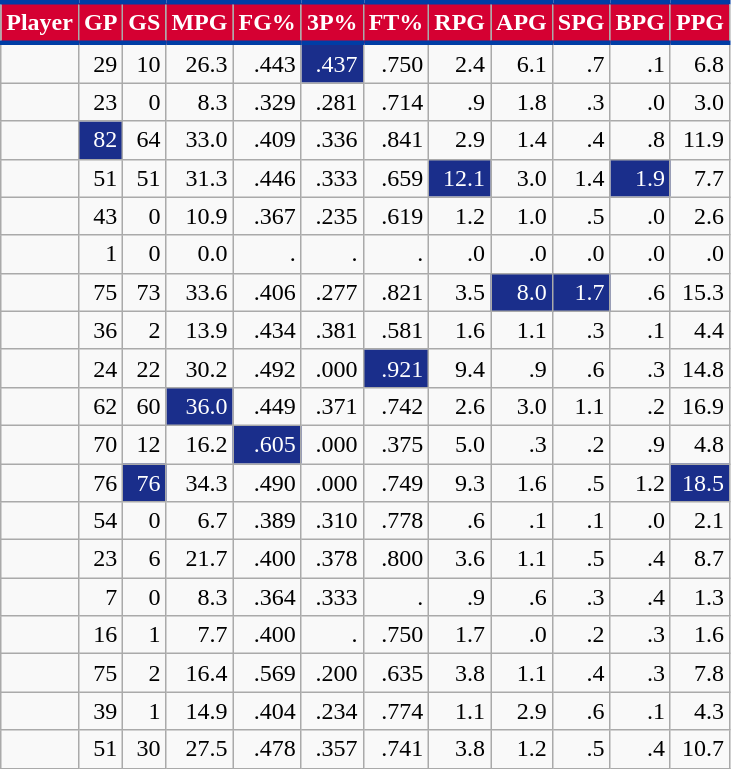<table class="wikitable sortable" style="text-align:right;">
<tr>
<th style="background:#D50032; color:#FFFFFF; border-top:#003DA5 3px solid; border-bottom:#003DA5 3px solid;">Player</th>
<th style="background:#D50032; color:#FFFFFF; border-top:#003DA5 3px solid; border-bottom:#003DA5 3px solid;">GP</th>
<th style="background:#D50032; color:#FFFFFF; border-top:#003DA5 3px solid; border-bottom:#003DA5 3px solid;">GS</th>
<th style="background:#D50032; color:#FFFFFF; border-top:#003DA5 3px solid; border-bottom:#003DA5 3px solid;">MPG</th>
<th style="background:#D50032; color:#FFFFFF; border-top:#003DA5 3px solid; border-bottom:#003DA5 3px solid;">FG%</th>
<th style="background:#D50032; color:#FFFFFF; border-top:#003DA5 3px solid; border-bottom:#003DA5 3px solid;">3P%</th>
<th style="background:#D50032; color:#FFFFFF; border-top:#003DA5 3px solid; border-bottom:#003DA5 3px solid;">FT%</th>
<th style="background:#D50032; color:#FFFFFF; border-top:#003DA5 3px solid; border-bottom:#003DA5 3px solid;">RPG</th>
<th style="background:#D50032; color:#FFFFFF; border-top:#003DA5 3px solid; border-bottom:#003DA5 3px solid;">APG</th>
<th style="background:#D50032; color:#FFFFFF; border-top:#003DA5 3px solid; border-bottom:#003DA5 3px solid;">SPG</th>
<th style="background:#D50032; color:#FFFFFF; border-top:#003DA5 3px solid; border-bottom:#003DA5 3px solid;">BPG</th>
<th style="background:#D50032; color:#FFFFFF; border-top:#003DA5 3px solid; border-bottom:#003DA5 3px solid;">PPG</th>
</tr>
<tr>
<td></td>
<td>29</td>
<td>10</td>
<td>26.3</td>
<td>.443</td>
<td style="background:#1A2E8B; color:#FFFFFF;">.437</td>
<td>.750</td>
<td>2.4</td>
<td>6.1</td>
<td>.7</td>
<td>.1</td>
<td>6.8</td>
</tr>
<tr>
<td></td>
<td>23</td>
<td>0</td>
<td>8.3</td>
<td>.329</td>
<td>.281</td>
<td>.714</td>
<td>.9</td>
<td>1.8</td>
<td>.3</td>
<td>.0</td>
<td>3.0</td>
</tr>
<tr>
<td></td>
<td style="background:#1A2E8B; color:#FFFFFF;">82</td>
<td>64</td>
<td>33.0</td>
<td>.409</td>
<td>.336</td>
<td>.841</td>
<td>2.9</td>
<td>1.4</td>
<td>.4</td>
<td>.8</td>
<td>11.9</td>
</tr>
<tr>
<td></td>
<td>51</td>
<td>51</td>
<td>31.3</td>
<td>.446</td>
<td>.333</td>
<td>.659</td>
<td style="background:#1A2E8B; color:#FFFFFF;">12.1</td>
<td>3.0</td>
<td>1.4</td>
<td style="background:#1A2E8B; color:#FFFFFF;">1.9</td>
<td>7.7</td>
</tr>
<tr>
<td></td>
<td>43</td>
<td>0</td>
<td>10.9</td>
<td>.367</td>
<td>.235</td>
<td>.619</td>
<td>1.2</td>
<td>1.0</td>
<td>.5</td>
<td>.0</td>
<td>2.6</td>
</tr>
<tr>
<td></td>
<td>1</td>
<td>0</td>
<td>0.0</td>
<td>.</td>
<td>.</td>
<td>.</td>
<td>.0</td>
<td>.0</td>
<td>.0</td>
<td>.0</td>
<td>.0</td>
</tr>
<tr>
<td></td>
<td>75</td>
<td>73</td>
<td>33.6</td>
<td>.406</td>
<td>.277</td>
<td>.821</td>
<td>3.5</td>
<td style="background:#1A2E8B; color:#FFFFFF;">8.0</td>
<td style="background:#1A2E8B; color:#FFFFFF;">1.7</td>
<td>.6</td>
<td>15.3</td>
</tr>
<tr>
<td></td>
<td>36</td>
<td>2</td>
<td>13.9</td>
<td>.434</td>
<td>.381</td>
<td>.581</td>
<td>1.6</td>
<td>1.1</td>
<td>.3</td>
<td>.1</td>
<td>4.4</td>
</tr>
<tr>
<td></td>
<td>24</td>
<td>22</td>
<td>30.2</td>
<td>.492</td>
<td>.000</td>
<td style="background:#1A2E8B; color:#FFFFFF;">.921</td>
<td>9.4</td>
<td>.9</td>
<td>.6</td>
<td>.3</td>
<td>14.8</td>
</tr>
<tr>
<td></td>
<td>62</td>
<td>60</td>
<td style="background:#1A2E8B; color:#FFFFFF;">36.0</td>
<td>.449</td>
<td>.371</td>
<td>.742</td>
<td>2.6</td>
<td>3.0</td>
<td>1.1</td>
<td>.2</td>
<td>16.9</td>
</tr>
<tr>
<td></td>
<td>70</td>
<td>12</td>
<td>16.2</td>
<td style="background:#1A2E8B; color:#FFFFFF;">.605</td>
<td>.000</td>
<td>.375</td>
<td>5.0</td>
<td>.3</td>
<td>.2</td>
<td>.9</td>
<td>4.8</td>
</tr>
<tr>
<td></td>
<td>76</td>
<td style="background:#1A2E8B; color:#FFFFFF;">76</td>
<td>34.3</td>
<td>.490</td>
<td>.000</td>
<td>.749</td>
<td>9.3</td>
<td>1.6</td>
<td>.5</td>
<td>1.2</td>
<td style="background:#1A2E8B; color:#FFFFFF;">18.5</td>
</tr>
<tr>
<td></td>
<td>54</td>
<td>0</td>
<td>6.7</td>
<td>.389</td>
<td>.310</td>
<td>.778</td>
<td>.6</td>
<td>.1</td>
<td>.1</td>
<td>.0</td>
<td>2.1</td>
</tr>
<tr>
<td></td>
<td>23</td>
<td>6</td>
<td>21.7</td>
<td>.400</td>
<td>.378</td>
<td>.800</td>
<td>3.6</td>
<td>1.1</td>
<td>.5</td>
<td>.4</td>
<td>8.7</td>
</tr>
<tr>
<td></td>
<td>7</td>
<td>0</td>
<td>8.3</td>
<td>.364</td>
<td>.333</td>
<td>.</td>
<td>.9</td>
<td>.6</td>
<td>.3</td>
<td>.4</td>
<td>1.3</td>
</tr>
<tr>
<td></td>
<td>16</td>
<td>1</td>
<td>7.7</td>
<td>.400</td>
<td>.</td>
<td>.750</td>
<td>1.7</td>
<td>.0</td>
<td>.2</td>
<td>.3</td>
<td>1.6</td>
</tr>
<tr>
<td></td>
<td>75</td>
<td>2</td>
<td>16.4</td>
<td>.569</td>
<td>.200</td>
<td>.635</td>
<td>3.8</td>
<td>1.1</td>
<td>.4</td>
<td>.3</td>
<td>7.8</td>
</tr>
<tr>
<td></td>
<td>39</td>
<td>1</td>
<td>14.9</td>
<td>.404</td>
<td>.234</td>
<td>.774</td>
<td>1.1</td>
<td>2.9</td>
<td>.6</td>
<td>.1</td>
<td>4.3</td>
</tr>
<tr>
<td></td>
<td>51</td>
<td>30</td>
<td>27.5</td>
<td>.478</td>
<td>.357</td>
<td>.741</td>
<td>3.8</td>
<td>1.2</td>
<td>.5</td>
<td>.4</td>
<td>10.7</td>
</tr>
</table>
